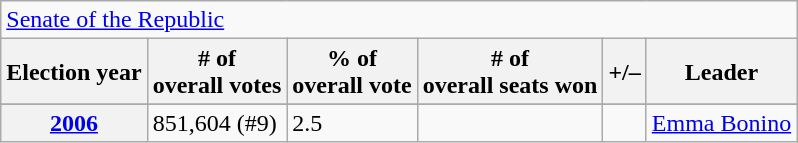<table class=wikitable>
<tr>
<td colspan=6><a href='#'>Senate of the Republic</a></td>
</tr>
<tr>
<th>Election year</th>
<th># of<br>overall votes</th>
<th>% of<br>overall vote</th>
<th># of<br>overall seats won</th>
<th>+/–</th>
<th>Leader</th>
</tr>
<tr>
</tr>
<tr>
<th><a href='#'>2006</a></th>
<td>851,604 (#9)</td>
<td>2.5</td>
<td></td>
<td></td>
<td><a href='#'>Emma Bonino</a></td>
</tr>
</table>
